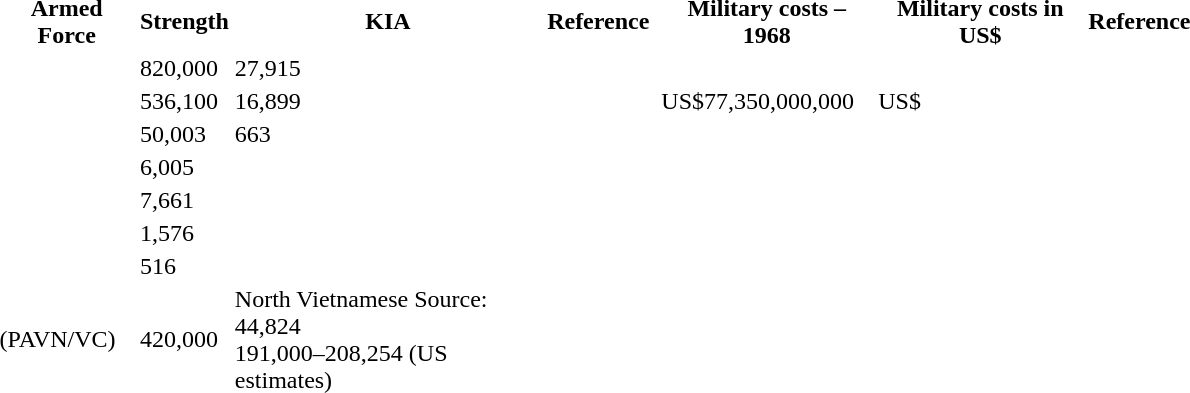<table style="width:800px;">
<tr>
<th>Armed Force</th>
<th>Strength</th>
<th>KIA</th>
<th>Reference</th>
<th></th>
<th>Military costs – 1968</th>
<th>Military costs in  US$</th>
<th>Reference</th>
</tr>
<tr>
<td></td>
<td>820,000</td>
<td>27,915</td>
<td></td>
<td></td>
<td></td>
<td></td>
<td></td>
</tr>
<tr>
<td></td>
<td>536,100</td>
<td>16,899</td>
<td></td>
<td></td>
<td>US$77,350,000,000</td>
<td>US$ </td>
<td></td>
</tr>
<tr>
<td></td>
<td>50,003</td>
<td>663</td>
<td></td>
<td></td>
<td></td>
<td></td>
<td></td>
</tr>
<tr>
<td></td>
<td>6,005</td>
<td></td>
<td></td>
<td></td>
<td></td>
<td></td>
<td></td>
</tr>
<tr>
<td></td>
<td>7,661</td>
<td></td>
<td></td>
<td></td>
<td></td>
<td></td>
<td></td>
</tr>
<tr>
<td></td>
<td>1,576</td>
<td></td>
<td></td>
<td></td>
<td></td>
<td></td>
<td></td>
</tr>
<tr>
<td></td>
<td>516</td>
<td></td>
<td></td>
<td></td>
<td></td>
<td></td>
<td></td>
</tr>
<tr>
<td> (PAVN/VC)</td>
<td>420,000 </td>
<td>North Vietnamese Source: 44,824<br>191,000–208,254 (US estimates)</td>
<td></td>
<td></td>
<td></td>
<td></td>
<td></td>
</tr>
</table>
